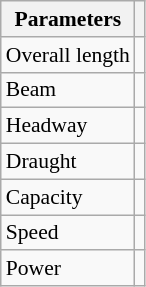<table class="wikitable" style="font-size:90%;">
<tr>
<th>Parameters</th>
<th></th>
</tr>
<tr>
<td>Overall length</td>
<td></td>
</tr>
<tr>
<td>Beam</td>
<td></td>
</tr>
<tr>
<td>Headway</td>
<td></td>
</tr>
<tr>
<td>Draught</td>
<td></td>
</tr>
<tr>
<td>Capacity</td>
<td></td>
</tr>
<tr>
<td>Speed</td>
<td></td>
</tr>
<tr>
<td>Power</td>
<td></td>
</tr>
</table>
